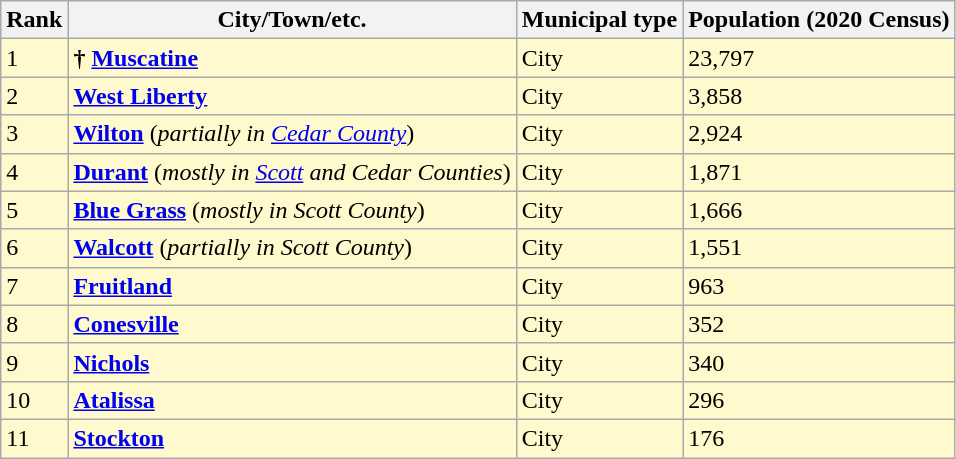<table class="wikitable sortable">
<tr>
<th>Rank</th>
<th>City/Town/etc.</th>
<th>Municipal type</th>
<th>Population (2020 Census)</th>
</tr>
<tr style="background-color:#FFFACD;">
<td>1</td>
<td><strong>†</strong> <strong><a href='#'>Muscatine</a></strong></td>
<td>City</td>
<td>23,797</td>
</tr>
<tr style="background-color:#FFFACD;">
<td>2</td>
<td><strong><a href='#'>West Liberty</a></strong></td>
<td>City</td>
<td>3,858</td>
</tr>
<tr style="background-color:#FFFACD;">
<td>3</td>
<td><strong><a href='#'>Wilton</a></strong>  (<em>partially in <a href='#'>Cedar County</a></em>)</td>
<td>City</td>
<td>2,924</td>
</tr>
<tr style="background-color:#FFFACD;">
<td>4</td>
<td><strong><a href='#'>Durant</a></strong> (<em>mostly in <a href='#'>Scott</a> and Cedar Counties</em>)</td>
<td>City</td>
<td>1,871</td>
</tr>
<tr style="background-color:#FFFACD;">
<td>5</td>
<td><strong><a href='#'>Blue Grass</a></strong> (<em>mostly in Scott County</em>)</td>
<td>City</td>
<td>1,666</td>
</tr>
<tr style="background-color:#FFFACD;">
<td>6</td>
<td><strong><a href='#'>Walcott</a></strong> (<em>partially in Scott County</em>)</td>
<td>City</td>
<td>1,551</td>
</tr>
<tr style="background-color:#FFFACD;">
<td>7</td>
<td><strong><a href='#'>Fruitland</a></strong></td>
<td>City</td>
<td>963</td>
</tr>
<tr style="background-color:#FFFACD;">
<td>8</td>
<td><strong><a href='#'>Conesville</a></strong></td>
<td>City</td>
<td>352</td>
</tr>
<tr style="background-color:#FFFACD;">
<td>9</td>
<td><strong><a href='#'>Nichols</a></strong></td>
<td>City</td>
<td>340</td>
</tr>
<tr style="background-color:#FFFACD;">
<td>10</td>
<td><strong><a href='#'>Atalissa</a></strong></td>
<td>City</td>
<td>296</td>
</tr>
<tr style="background-color:#FFFACD;">
<td>11</td>
<td><strong><a href='#'>Stockton</a></strong></td>
<td>City</td>
<td>176</td>
</tr>
</table>
